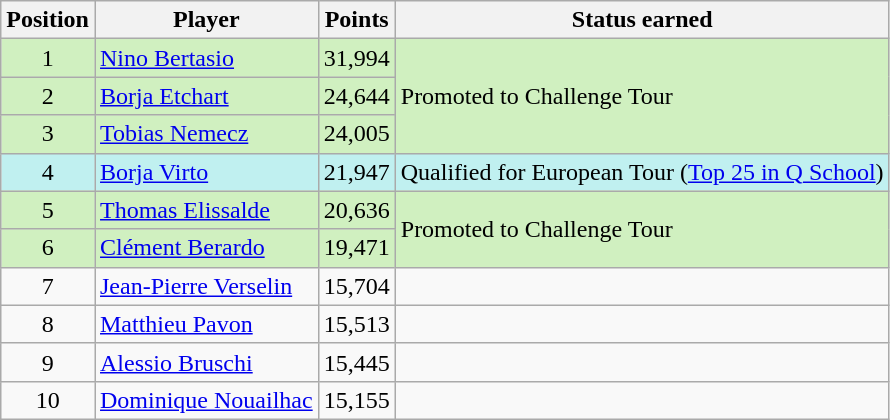<table class=wikitable>
<tr>
<th>Position</th>
<th>Player</th>
<th>Points</th>
<th>Status earned</th>
</tr>
<tr style="background:#D0F0C0;">
<td align=center>1</td>
<td> <a href='#'>Nino Bertasio</a></td>
<td align=center>31,994</td>
<td rowspan=3>Promoted to Challenge Tour</td>
</tr>
<tr style="background:#D0F0C0;">
<td align=center>2</td>
<td> <a href='#'>Borja Etchart</a></td>
<td align=center>24,644</td>
</tr>
<tr style="background:#D0F0C0;">
<td align=center>3</td>
<td> <a href='#'>Tobias Nemecz</a></td>
<td align=center>24,005</td>
</tr>
<tr style="background:#C0F0F0;">
<td align=center>4</td>
<td> <a href='#'>Borja Virto</a></td>
<td align=center>21,947</td>
<td>Qualified for European Tour (<a href='#'>Top 25 in Q School</a>)</td>
</tr>
<tr style="background:#D0F0C0;">
<td align=center>5</td>
<td> <a href='#'>Thomas Elissalde</a></td>
<td align=center>20,636</td>
<td rowspan=2>Promoted to Challenge Tour</td>
</tr>
<tr style="background:#D0F0C0;">
<td align=center>6</td>
<td> <a href='#'>Clément Berardo</a></td>
<td align=center>19,471</td>
</tr>
<tr>
<td align=center>7</td>
<td> <a href='#'>Jean-Pierre Verselin</a></td>
<td align=center>15,704</td>
<td></td>
</tr>
<tr>
<td align=center>8</td>
<td> <a href='#'>Matthieu Pavon</a></td>
<td align=center>15,513</td>
<td></td>
</tr>
<tr>
<td align=center>9</td>
<td> <a href='#'>Alessio Bruschi</a></td>
<td align=center>15,445</td>
<td></td>
</tr>
<tr>
<td align=center>10</td>
<td> <a href='#'>Dominique Nouailhac</a></td>
<td align=center>15,155</td>
<td></td>
</tr>
</table>
